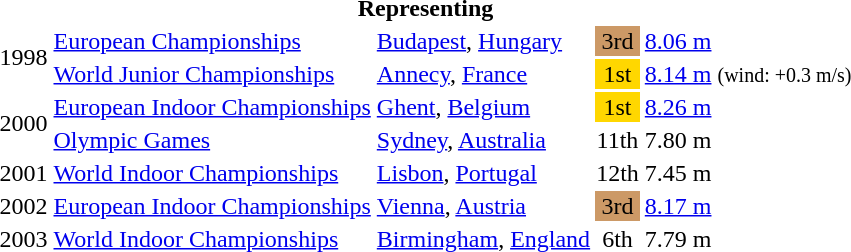<table>
<tr>
<th colspan="6">Representing </th>
</tr>
<tr>
<td rowspan=2>1998</td>
<td><a href='#'>European Championships</a></td>
<td><a href='#'>Budapest</a>, <a href='#'>Hungary</a></td>
<td bgcolor="cc9966" align="center">3rd</td>
<td><a href='#'>8.06 m</a></td>
</tr>
<tr>
<td><a href='#'>World Junior Championships</a></td>
<td><a href='#'>Annecy</a>, <a href='#'>France</a></td>
<td bgcolor="gold" align="center">1st</td>
<td><a href='#'>8.14 m</a>  <small>(wind: +0.3 m/s)</small></td>
</tr>
<tr>
<td rowspan=2>2000</td>
<td><a href='#'>European Indoor Championships</a></td>
<td><a href='#'>Ghent</a>, <a href='#'>Belgium</a></td>
<td bgcolor="gold" align="center">1st</td>
<td><a href='#'>8.26 m</a></td>
</tr>
<tr>
<td><a href='#'>Olympic Games</a></td>
<td><a href='#'>Sydney</a>, <a href='#'>Australia</a></td>
<td align="center">11th</td>
<td>7.80 m</td>
</tr>
<tr>
<td>2001</td>
<td><a href='#'>World Indoor Championships</a></td>
<td><a href='#'>Lisbon</a>, <a href='#'>Portugal</a></td>
<td align="center">12th</td>
<td>7.45 m</td>
</tr>
<tr>
<td>2002</td>
<td><a href='#'>European Indoor Championships</a></td>
<td><a href='#'>Vienna</a>, <a href='#'>Austria</a></td>
<td bgcolor="cc9966" align="center">3rd</td>
<td><a href='#'>8.17 m</a></td>
</tr>
<tr>
<td>2003</td>
<td><a href='#'>World Indoor Championships</a></td>
<td><a href='#'>Birmingham</a>, <a href='#'>England</a></td>
<td align="center">6th</td>
<td>7.79 m</td>
</tr>
</table>
